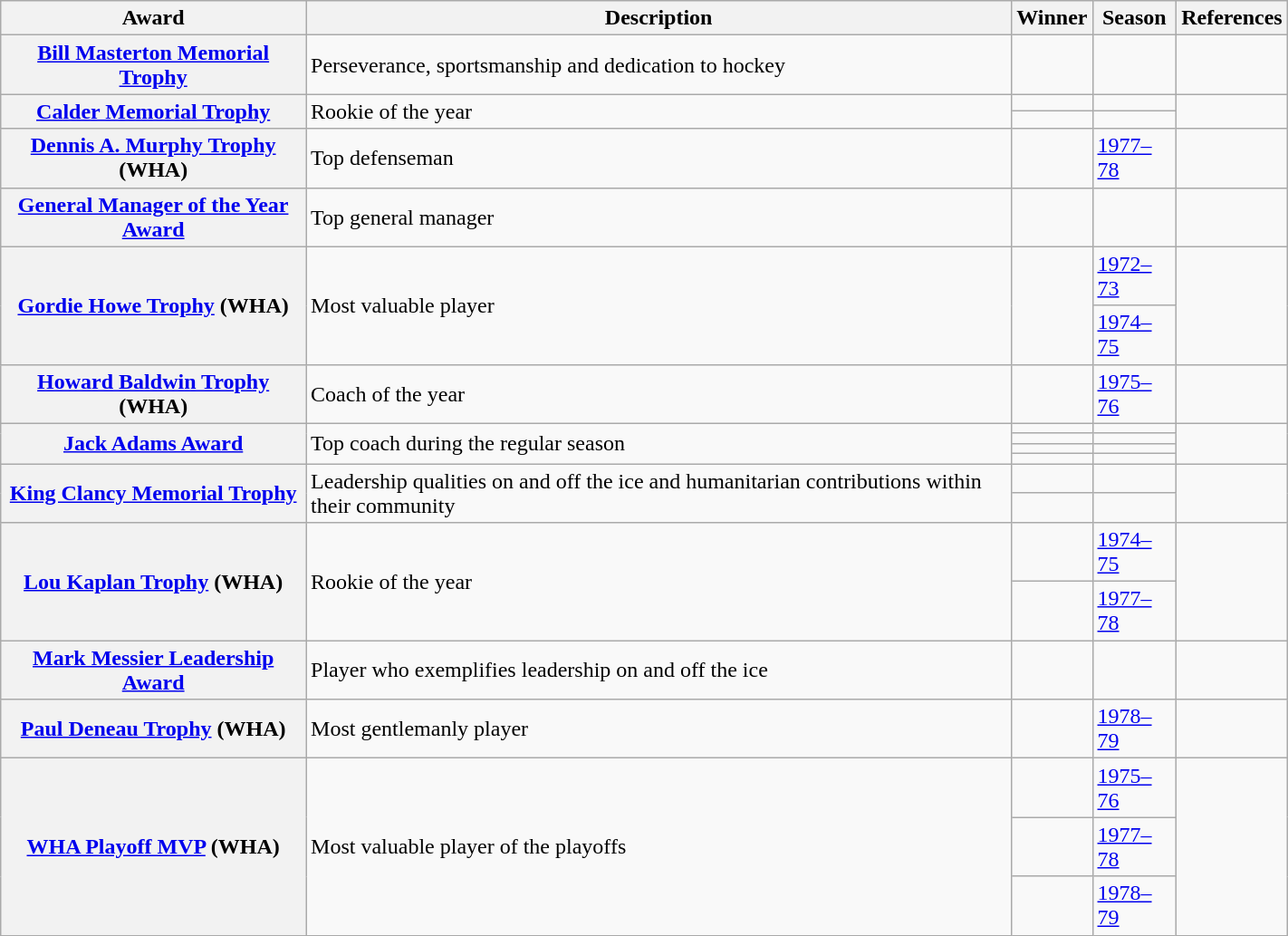<table class="wikitable sortable" width="75%">
<tr>
<th scope="col">Award</th>
<th scope="col" class="unsortable">Description</th>
<th scope="col">Winner</th>
<th scope="col">Season</th>
<th scope="col" class="unsortable">References</th>
</tr>
<tr>
<th scope="row"><a href='#'>Bill Masterton Memorial Trophy</a></th>
<td>Perseverance, sportsmanship and dedication to hockey</td>
<td></td>
<td></td>
<td></td>
</tr>
<tr>
<th scope="row" rowspan="2"><a href='#'>Calder Memorial Trophy</a></th>
<td rowspan="2">Rookie of the year</td>
<td></td>
<td></td>
<td rowspan="2"></td>
</tr>
<tr>
<td></td>
<td></td>
</tr>
<tr>
<th scope="row"><a href='#'>Dennis A. Murphy Trophy</a> (WHA)</th>
<td>Top defenseman</td>
<td></td>
<td><a href='#'>1977–78</a></td>
<td></td>
</tr>
<tr>
<th scope="row"><a href='#'>General Manager of the Year Award</a></th>
<td>Top general manager</td>
<td></td>
<td></td>
<td></td>
</tr>
<tr>
<th scope="row" rowspan="2"><a href='#'>Gordie Howe Trophy</a> (WHA)</th>
<td rowspan="2">Most valuable player</td>
<td rowspan="2"></td>
<td><a href='#'>1972–73</a></td>
<td rowspan="2"></td>
</tr>
<tr>
<td><a href='#'>1974–75</a></td>
</tr>
<tr>
<th scope="row"><a href='#'>Howard Baldwin Trophy</a> (WHA)</th>
<td>Coach of the year</td>
<td></td>
<td><a href='#'>1975–76</a></td>
<td></td>
</tr>
<tr>
<th scope="row" rowspan="4"><a href='#'>Jack Adams Award</a></th>
<td rowspan="4">Top coach during the regular season</td>
<td></td>
<td></td>
<td rowspan="4"></td>
</tr>
<tr>
<td></td>
<td></td>
</tr>
<tr>
<td></td>
<td></td>
</tr>
<tr>
<td></td>
<td></td>
</tr>
<tr>
<th scope="row" rowspan="2"><a href='#'>King Clancy Memorial Trophy</a></th>
<td rowspan="2">Leadership qualities on and off the ice and humanitarian contributions within their community</td>
<td></td>
<td></td>
<td rowspan="2"></td>
</tr>
<tr>
<td></td>
<td></td>
</tr>
<tr>
<th scope="row" rowspan="2"><a href='#'>Lou Kaplan Trophy</a> (WHA)</th>
<td rowspan="2">Rookie of the year</td>
<td></td>
<td><a href='#'>1974–75</a></td>
<td rowspan="2"></td>
</tr>
<tr>
<td></td>
<td><a href='#'>1977–78</a></td>
</tr>
<tr>
<th scope="row"><a href='#'>Mark Messier Leadership Award</a></th>
<td>Player who exemplifies leadership on and off the ice</td>
<td></td>
<td></td>
<td></td>
</tr>
<tr>
<th scope="row"><a href='#'>Paul Deneau Trophy</a> (WHA)</th>
<td>Most gentlemanly player</td>
<td></td>
<td><a href='#'>1978–79</a></td>
<td></td>
</tr>
<tr>
<th scope="row" rowspan="3"><a href='#'>WHA Playoff MVP</a> (WHA)</th>
<td rowspan="3">Most valuable player of the playoffs</td>
<td></td>
<td><a href='#'>1975–76</a></td>
<td rowspan="3"></td>
</tr>
<tr>
<td></td>
<td><a href='#'>1977–78</a></td>
</tr>
<tr>
<td></td>
<td><a href='#'>1978–79</a></td>
</tr>
</table>
